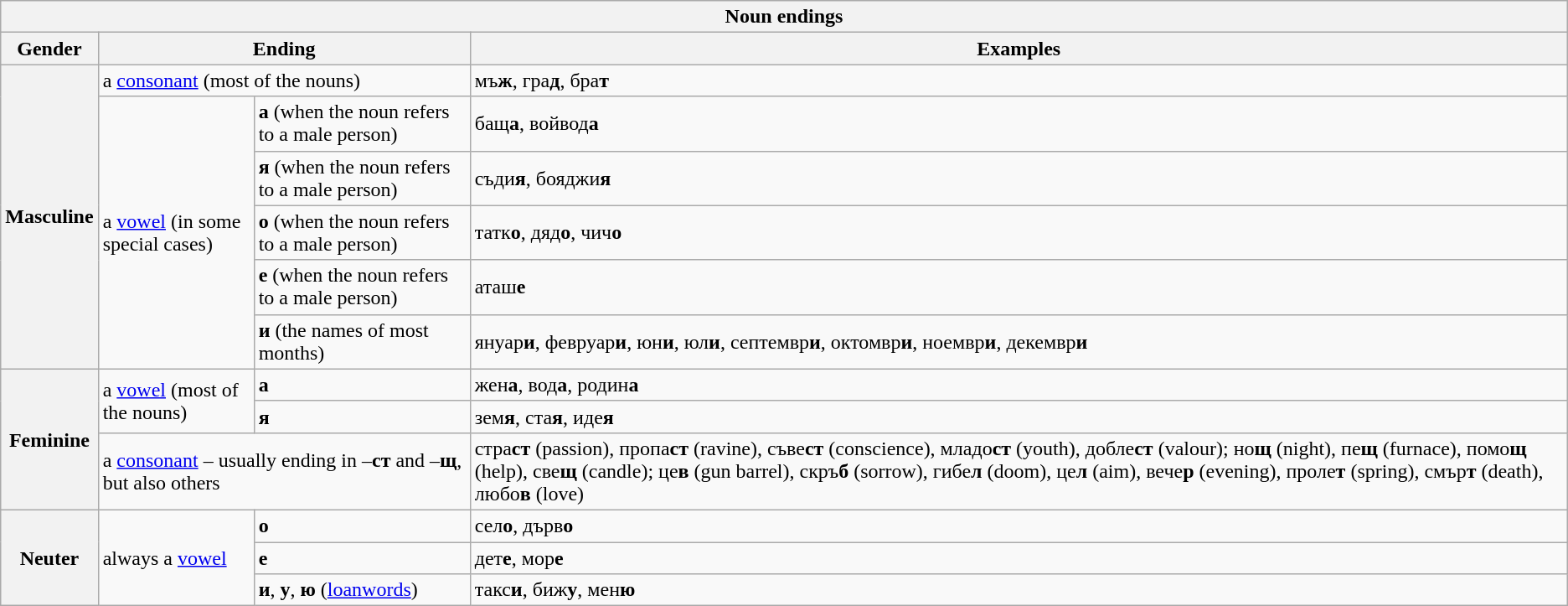<table class="wikitable">
<tr>
<th colspan="4">Noun endings</th>
</tr>
<tr>
<th>Gender</th>
<th colspan="2">Ending</th>
<th>Examples</th>
</tr>
<tr>
<th rowspan="6">Masculine</th>
<td colspan="2">a <a href='#'>consonant</a> (most of the nouns)</td>
<td>мъ<strong>ж</strong>, гра<strong>д</strong>, бра<strong>т</strong></td>
</tr>
<tr>
<td rowspan="5">a <a href='#'>vowel</a> (in some special cases)</td>
<td><strong>а</strong> (when the noun refers to a male person)</td>
<td>бащ<strong>а</strong>, войвод<strong>а</strong></td>
</tr>
<tr>
<td><strong>я</strong> (when the noun refers to a male person)</td>
<td>съди<strong>я</strong>, бояджи<strong>я</strong></td>
</tr>
<tr>
<td><strong>о</strong> (when the noun refers to a male person)</td>
<td>татк<strong>о</strong>, дяд<strong>о</strong>, чич<strong>о</strong></td>
</tr>
<tr>
<td><strong>е</strong> (when the noun refers to a male person)</td>
<td>аташ<strong>е</strong></td>
</tr>
<tr>
<td><strong>и</strong> (the names of most months)</td>
<td>януар<strong>и</strong>, февруар<strong>и</strong>, юн<strong>и</strong>, юл<strong>и</strong>, септемвр<strong>и</strong>, октомвр<strong>и</strong>, ноемвр<strong>и</strong>, декемвр<strong>и</strong></td>
</tr>
<tr>
<th rowspan="3">Feminine</th>
<td rowspan="2">a <a href='#'>vowel</a> (most of the nouns)</td>
<td><strong>а</strong></td>
<td>жен<strong>а</strong>, вод<strong>а</strong>, родин<strong>а</strong></td>
</tr>
<tr>
<td><strong>я</strong></td>
<td>зем<strong>я</strong>, ста<strong>я</strong>, иде<strong>я</strong></td>
</tr>
<tr>
<td colspan="2">a <a href='#'>consonant</a> – usually ending in –<strong>ст</strong> and –<strong>щ</strong>, but also others</td>
<td>стра<strong>ст</strong> (passion), пропа<strong>ст</strong> (ravine), съве<strong>ст</strong> (conscience), младо<strong>ст</strong> (youth), добле<strong>ст</strong> (valour); но<strong>щ</strong> (night), пе<strong>щ</strong> (furnace), помо<strong>щ</strong> (help), све<strong>щ</strong> (candle); це<strong>в</strong> (gun barrel), скръ<strong>б</strong> (sorrow), гибе<strong>л</strong> (doom), це<strong>л</strong> (aim), вече<strong>р</strong> (evening), проле<strong>т</strong> (spring),  смър<strong>т</strong> (death), любо<strong>в</strong> (love)</td>
</tr>
<tr>
<th rowspan="3">Neuter</th>
<td rowspan="3">always a <a href='#'>vowel</a></td>
<td><strong>о</strong></td>
<td>сел<strong>о</strong>, дърв<strong>о</strong></td>
</tr>
<tr>
<td><strong>е</strong></td>
<td>дет<strong>е</strong>, мор<strong>е</strong></td>
</tr>
<tr>
<td><strong>и</strong>, <strong>у</strong>, <strong>ю</strong> (<a href='#'>loanwords</a>)</td>
<td>такс<strong>и</strong>, биж<strong>у</strong>, мен<strong>ю</strong></td>
</tr>
</table>
